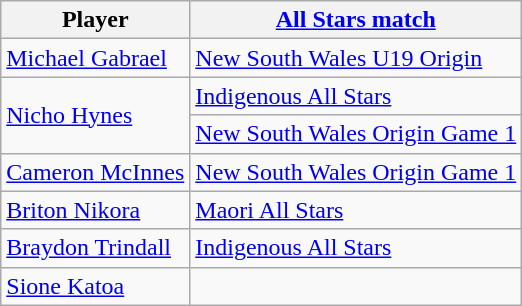<table class="wikitable">
<tr>
<th>Player</th>
<th><a href='#'>All Stars match</a></th>
</tr>
<tr>
<td><a href='#'>Michael Gabrael</a></td>
<td> <a href='#'>New South Wales U19 Origin</a></td>
</tr>
<tr>
<td rowspan="2"><a href='#'>Nicho Hynes</a></td>
<td> <a href='#'>Indigenous All Stars</a></td>
</tr>
<tr>
<td> <a href='#'>New South Wales Origin Game 1</a></td>
</tr>
<tr>
<td><a href='#'>Cameron McInnes</a></td>
<td> <a href='#'>New South Wales Origin Game 1</a></td>
</tr>
<tr>
<td><a href='#'>Briton Nikora</a></td>
<td> <a href='#'>Maori All Stars</a></td>
</tr>
<tr>
<td><a href='#'>Braydon Trindall</a></td>
<td> <a href='#'>Indigenous All Stars</a></td>
</tr>
<tr>
<td><a href='#'>Sione Katoa</a></td>
<td></td>
</tr>
</table>
